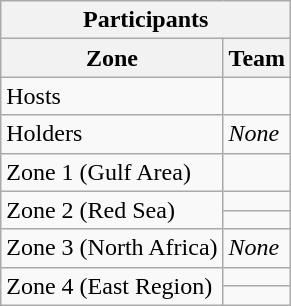<table class="wikitable">
<tr>
<th colspan=2>Participants</th>
</tr>
<tr>
<th>Zone</th>
<th>Team</th>
</tr>
<tr>
<td rowspan=1>Hosts</td>
<td></td>
</tr>
<tr>
<td rowspan=1>Holders</td>
<td><em>None</em></td>
</tr>
<tr>
<td rowspan=1>Zone 1 (Gulf Area)</td>
<td></td>
</tr>
<tr>
<td rowspan=2>Zone 2 (Red Sea)</td>
<td></td>
</tr>
<tr>
<td></td>
</tr>
<tr>
<td rowspan=1>Zone 3 (North Africa)</td>
<td><em>None</em></td>
</tr>
<tr>
<td rowspan=2>Zone 4 (East Region)</td>
<td></td>
</tr>
<tr>
<td></td>
</tr>
</table>
